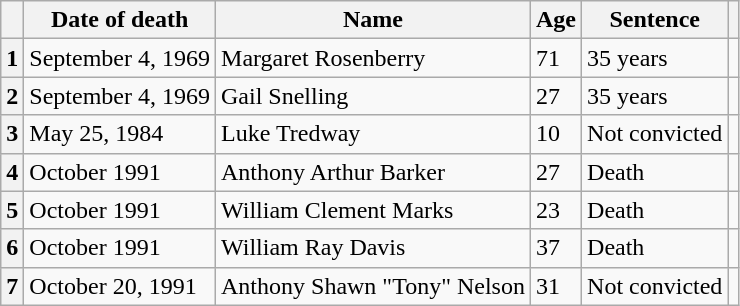<table class="wikitable">
<tr>
<th scope="col"></th>
<th scope="col">Date of death</th>
<th scope="col">Name</th>
<th scope="col">Age</th>
<th scope="col">Sentence</th>
<th scope="col"></th>
</tr>
<tr>
<th scope="row">1</th>
<td>September 4, 1969</td>
<td>Margaret Rosenberry</td>
<td>71</td>
<td>35 years</td>
<td></td>
</tr>
<tr>
<th scope="row">2</th>
<td>September 4, 1969</td>
<td>Gail Snelling</td>
<td>27</td>
<td>35 years</td>
<td></td>
</tr>
<tr>
<th scope="row">3</th>
<td>May 25, 1984</td>
<td>Luke Tredway</td>
<td>10</td>
<td>Not convicted</td>
<td></td>
</tr>
<tr>
<th scope="row">4</th>
<td>October 1991</td>
<td>Anthony Arthur Barker</td>
<td>27</td>
<td>Death</td>
<td></td>
</tr>
<tr>
<th scope="row">5</th>
<td>October 1991</td>
<td>William Clement Marks</td>
<td>23</td>
<td>Death</td>
<td></td>
</tr>
<tr>
<th scope="row">6</th>
<td>October 1991</td>
<td>William Ray Davis</td>
<td>37</td>
<td>Death</td>
<td></td>
</tr>
<tr>
<th scope="row">7</th>
<td>October 20, 1991</td>
<td>Anthony Shawn "Tony" Nelson</td>
<td>31</td>
<td>Not convicted</td>
<td></td>
</tr>
</table>
